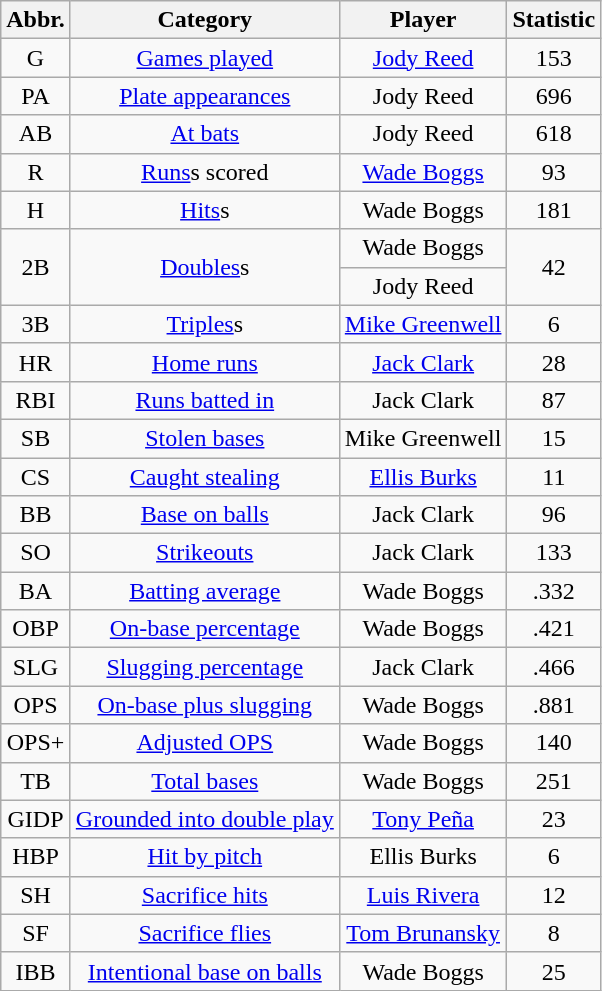<table class="wikitable sortable" style="text-align:center;">
<tr>
<th>Abbr.</th>
<th>Category</th>
<th>Player</th>
<th>Statistic</th>
</tr>
<tr>
<td>G</td>
<td><a href='#'>Games played</a></td>
<td><a href='#'>Jody Reed</a></td>
<td>153</td>
</tr>
<tr>
<td>PA</td>
<td><a href='#'>Plate appearances</a></td>
<td>Jody Reed</td>
<td>696</td>
</tr>
<tr>
<td>AB</td>
<td><a href='#'>At bats</a></td>
<td>Jody Reed</td>
<td>618</td>
</tr>
<tr>
<td>R</td>
<td><a href='#'>Runs</a>s scored</td>
<td><a href='#'>Wade Boggs</a></td>
<td>93</td>
</tr>
<tr>
<td>H</td>
<td><a href='#'>Hits</a>s</td>
<td>Wade Boggs</td>
<td>181</td>
</tr>
<tr>
<td rowspan=2>2B</td>
<td rowspan=2><a href='#'>Doubles</a>s</td>
<td>Wade Boggs</td>
<td rowspan=2>42</td>
</tr>
<tr>
<td>Jody Reed</td>
</tr>
<tr>
<td>3B</td>
<td><a href='#'>Triples</a>s</td>
<td><a href='#'>Mike Greenwell</a></td>
<td>6</td>
</tr>
<tr>
<td>HR</td>
<td><a href='#'>Home runs</a></td>
<td><a href='#'>Jack Clark</a></td>
<td>28</td>
</tr>
<tr>
<td>RBI</td>
<td><a href='#'>Runs batted in</a></td>
<td>Jack Clark</td>
<td>87</td>
</tr>
<tr>
<td>SB</td>
<td><a href='#'>Stolen bases</a></td>
<td>Mike Greenwell</td>
<td>15</td>
</tr>
<tr>
<td>CS</td>
<td><a href='#'>Caught stealing</a></td>
<td><a href='#'>Ellis Burks</a></td>
<td>11</td>
</tr>
<tr>
<td>BB</td>
<td><a href='#'>Base on balls</a></td>
<td>Jack Clark</td>
<td>96</td>
</tr>
<tr>
<td>SO</td>
<td><a href='#'>Strikeouts</a></td>
<td>Jack Clark</td>
<td>133</td>
</tr>
<tr>
<td>BA</td>
<td><a href='#'>Batting average</a></td>
<td>Wade Boggs</td>
<td>.332</td>
</tr>
<tr>
<td>OBP</td>
<td><a href='#'>On-base percentage</a></td>
<td>Wade Boggs</td>
<td>.421</td>
</tr>
<tr>
<td>SLG</td>
<td><a href='#'>Slugging percentage</a></td>
<td>Jack Clark</td>
<td>.466</td>
</tr>
<tr>
<td>OPS</td>
<td><a href='#'>On-base plus slugging</a></td>
<td>Wade Boggs</td>
<td>.881</td>
</tr>
<tr>
<td>OPS+</td>
<td><a href='#'>Adjusted OPS</a></td>
<td>Wade Boggs</td>
<td>140</td>
</tr>
<tr>
<td>TB</td>
<td><a href='#'>Total bases</a></td>
<td>Wade Boggs</td>
<td>251</td>
</tr>
<tr>
<td>GIDP</td>
<td><a href='#'>Grounded into double play</a></td>
<td><a href='#'>Tony Peña</a></td>
<td>23</td>
</tr>
<tr>
<td>HBP</td>
<td><a href='#'>Hit by pitch</a></td>
<td>Ellis Burks</td>
<td>6</td>
</tr>
<tr>
<td>SH</td>
<td><a href='#'>Sacrifice hits</a></td>
<td><a href='#'>Luis Rivera</a></td>
<td>12</td>
</tr>
<tr>
<td>SF</td>
<td><a href='#'>Sacrifice flies</a></td>
<td><a href='#'>Tom Brunansky</a></td>
<td>8</td>
</tr>
<tr>
<td>IBB</td>
<td><a href='#'>Intentional base on balls</a></td>
<td>Wade Boggs</td>
<td>25</td>
</tr>
</table>
